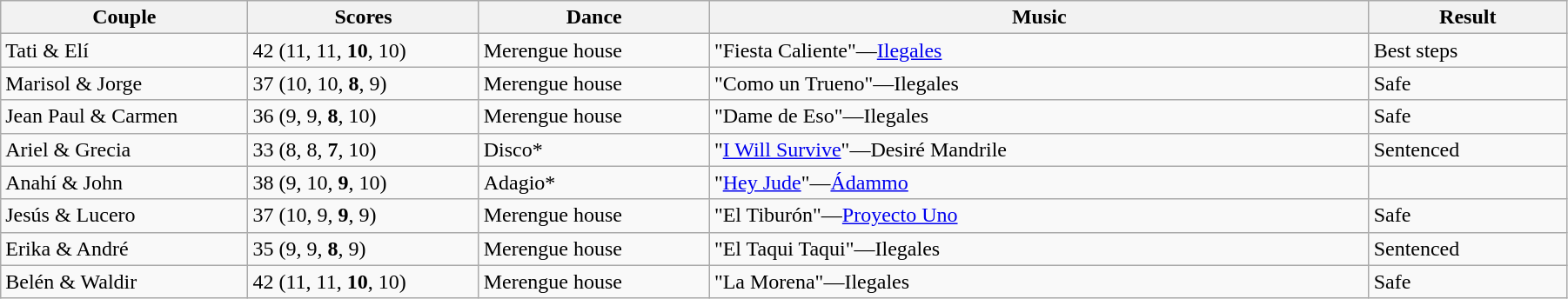<table class="wikitable sortable" style="width:95%; white-space:nowrap;">
<tr>
<th style="width:15%;">Couple</th>
<th style="width:14%;">Scores</th>
<th style="width:14%;">Dance</th>
<th style="width:40%;">Music</th>
<th style="width:12%;">Result</th>
</tr>
<tr>
<td>Tati & Elí</td>
<td>42 (11, 11, <strong>10</strong>, 10)</td>
<td>Merengue house</td>
<td>"Fiesta Caliente"—<a href='#'>Ilegales</a></td>
<td>Best steps</td>
</tr>
<tr>
<td>Marisol & Jorge</td>
<td>37 (10, 10, <strong>8</strong>, 9)</td>
<td>Merengue house</td>
<td>"Como un Trueno"—Ilegales</td>
<td>Safe</td>
</tr>
<tr>
<td>Jean Paul & Carmen</td>
<td>36 (9, 9, <strong>8</strong>, 10)</td>
<td>Merengue house</td>
<td>"Dame de Eso"—Ilegales</td>
<td>Safe</td>
</tr>
<tr>
<td>Ariel & Grecia</td>
<td>33 (8, 8, <strong>7</strong>, 10)</td>
<td>Disco*</td>
<td>"<a href='#'>I Will Survive</a>"—Desiré Mandrile</td>
<td>Sentenced</td>
</tr>
<tr>
<td>Anahí & John</td>
<td>38 (9, 10, <strong>9</strong>, 10)</td>
<td>Adagio*</td>
<td>"<a href='#'>Hey Jude</a>"—<a href='#'>Ádammo</a></td>
<td></td>
</tr>
<tr>
<td>Jesús & Lucero</td>
<td>37 (10, 9, <strong>9</strong>, 9)</td>
<td>Merengue house</td>
<td>"El Tiburón"—<a href='#'>Proyecto Uno</a></td>
<td>Safe</td>
</tr>
<tr>
<td>Erika & André</td>
<td>35 (9, 9, <strong>8</strong>, 9)</td>
<td>Merengue house</td>
<td>"El Taqui Taqui"—Ilegales</td>
<td>Sentenced</td>
</tr>
<tr>
<td>Belén & Waldir</td>
<td>42 (11, 11, <strong>10</strong>, 10)</td>
<td>Merengue house</td>
<td>"La Morena"—Ilegales</td>
<td>Safe</td>
</tr>
</table>
